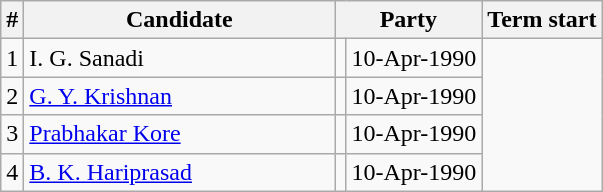<table class="wikitable">
<tr>
<th>#</th>
<th style="width:200px">Candidate</th>
<th colspan="2">Party</th>
<th>Term start</th>
</tr>
<tr>
<td>1</td>
<td>I. G. Sanadi</td>
<td></td>
<td>10-Apr-1990</td>
</tr>
<tr>
<td>2</td>
<td><a href='#'>G. Y. Krishnan</a></td>
<td></td>
<td>10-Apr-1990</td>
</tr>
<tr>
<td>3</td>
<td><a href='#'>Prabhakar Kore</a></td>
<td></td>
<td>10-Apr-1990</td>
</tr>
<tr>
<td>4</td>
<td><a href='#'>B. K. Hariprasad</a></td>
<td></td>
<td>10-Apr-1990</td>
</tr>
</table>
